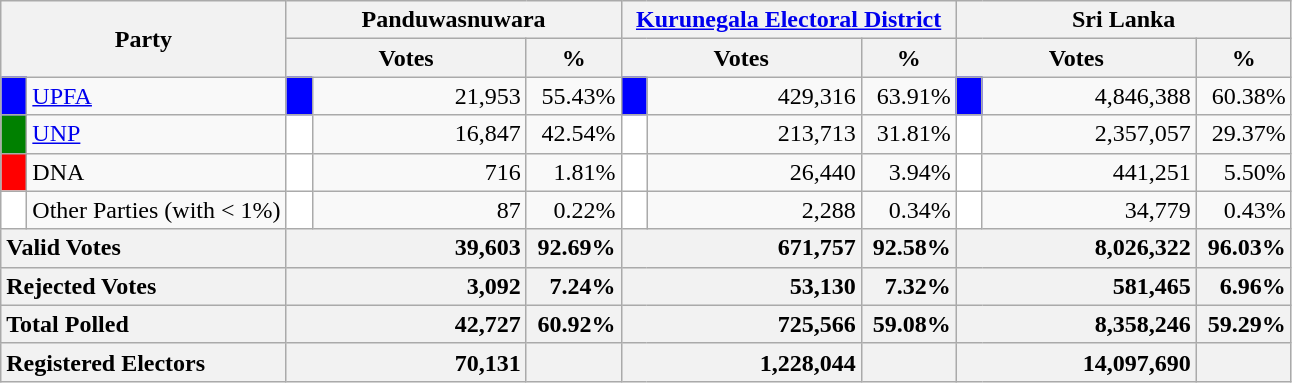<table class="wikitable">
<tr>
<th colspan="2" width="144px"rowspan="2">Party</th>
<th colspan="3" width="216px">Panduwasnuwara</th>
<th colspan="3" width="216px"><a href='#'>Kurunegala Electoral District</a></th>
<th colspan="3" width="216px">Sri Lanka</th>
</tr>
<tr>
<th colspan="2" width="144px">Votes</th>
<th>%</th>
<th colspan="2" width="144px">Votes</th>
<th>%</th>
<th colspan="2" width="144px">Votes</th>
<th>%</th>
</tr>
<tr>
<td style="background-color:blue;" width="10px"></td>
<td style="text-align:left;"><a href='#'>UPFA</a></td>
<td style="background-color:blue;" width="10px"></td>
<td style="text-align:right;">21,953</td>
<td style="text-align:right;">55.43%</td>
<td style="background-color:blue;" width="10px"></td>
<td style="text-align:right;">429,316</td>
<td style="text-align:right;">63.91%</td>
<td style="background-color:blue;" width="10px"></td>
<td style="text-align:right;">4,846,388</td>
<td style="text-align:right;">60.38%</td>
</tr>
<tr>
<td style="background-color:green;" width="10px"></td>
<td style="text-align:left;"><a href='#'>UNP</a></td>
<td style="background-color:white;" width="10px"></td>
<td style="text-align:right;">16,847</td>
<td style="text-align:right;">42.54%</td>
<td style="background-color:white;" width="10px"></td>
<td style="text-align:right;">213,713</td>
<td style="text-align:right;">31.81%</td>
<td style="background-color:white;" width="10px"></td>
<td style="text-align:right;">2,357,057</td>
<td style="text-align:right;">29.37%</td>
</tr>
<tr>
<td style="background-color:red;" width="10px"></td>
<td style="text-align:left;">DNA</td>
<td style="background-color:white;" width="10px"></td>
<td style="text-align:right;">716</td>
<td style="text-align:right;">1.81%</td>
<td style="background-color:white;" width="10px"></td>
<td style="text-align:right;">26,440</td>
<td style="text-align:right;">3.94%</td>
<td style="background-color:white;" width="10px"></td>
<td style="text-align:right;">441,251</td>
<td style="text-align:right;">5.50%</td>
</tr>
<tr>
<td style="background-color:white;" width="10px"></td>
<td style="text-align:left;">Other Parties (with < 1%)</td>
<td style="background-color:white;" width="10px"></td>
<td style="text-align:right;">87</td>
<td style="text-align:right;">0.22%</td>
<td style="background-color:white;" width="10px"></td>
<td style="text-align:right;">2,288</td>
<td style="text-align:right;">0.34%</td>
<td style="background-color:white;" width="10px"></td>
<td style="text-align:right;">34,779</td>
<td style="text-align:right;">0.43%</td>
</tr>
<tr>
<th colspan="2" width="144px"style="text-align:left;">Valid Votes</th>
<th style="text-align:right;"colspan="2" width="144px">39,603</th>
<th style="text-align:right;">92.69%</th>
<th style="text-align:right;"colspan="2" width="144px">671,757</th>
<th style="text-align:right;">92.58%</th>
<th style="text-align:right;"colspan="2" width="144px">8,026,322</th>
<th style="text-align:right;">96.03%</th>
</tr>
<tr>
<th colspan="2" width="144px"style="text-align:left;">Rejected Votes</th>
<th style="text-align:right;"colspan="2" width="144px">3,092</th>
<th style="text-align:right;">7.24%</th>
<th style="text-align:right;"colspan="2" width="144px">53,130</th>
<th style="text-align:right;">7.32%</th>
<th style="text-align:right;"colspan="2" width="144px">581,465</th>
<th style="text-align:right;">6.96%</th>
</tr>
<tr>
<th colspan="2" width="144px"style="text-align:left;">Total Polled</th>
<th style="text-align:right;"colspan="2" width="144px">42,727</th>
<th style="text-align:right;">60.92%</th>
<th style="text-align:right;"colspan="2" width="144px">725,566</th>
<th style="text-align:right;">59.08%</th>
<th style="text-align:right;"colspan="2" width="144px">8,358,246</th>
<th style="text-align:right;">59.29%</th>
</tr>
<tr>
<th colspan="2" width="144px"style="text-align:left;">Registered Electors</th>
<th style="text-align:right;"colspan="2" width="144px">70,131</th>
<th></th>
<th style="text-align:right;"colspan="2" width="144px">1,228,044</th>
<th></th>
<th style="text-align:right;"colspan="2" width="144px">14,097,690</th>
<th></th>
</tr>
</table>
